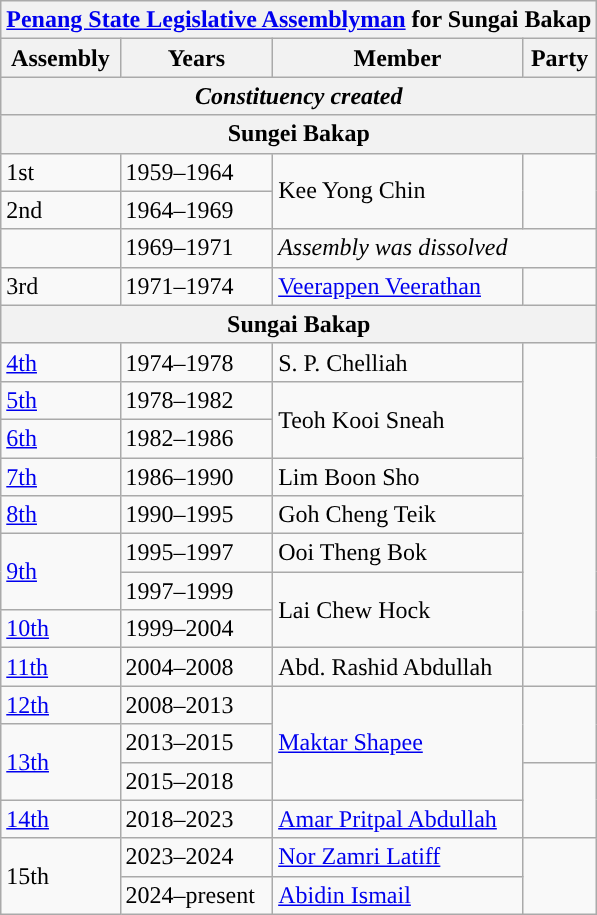<table class="wikitable">
<tr>
<th colspan="4"><a href='#'>Penang State Legislative Assemblyman</a> for Sungai Bakap</th>
</tr>
<tr>
<th>Assembly</th>
<th>Years</th>
<th>Member</th>
<th>Party</th>
</tr>
<tr>
<th colspan="4" align="center"><em>Constituency created</em></th>
</tr>
<tr>
<th colspan="4">Sungei Bakap</th>
</tr>
<tr>
<td>1st</td>
<td>1959–1964</td>
<td rowspan="2">Kee Yong Chin</td>
<td rowspan="2"></td>
</tr>
<tr>
<td>2nd</td>
<td>1964–1969</td>
</tr>
<tr>
<td></td>
<td>1969–1971</td>
<td colspan="2"><em>Assembly was dissolved</em></td>
</tr>
<tr>
<td>3rd</td>
<td>1971–1974</td>
<td><a href='#'>Veerappen Veerathan</a></td>
<td></td>
</tr>
<tr>
<th colspan="4">Sungai Bakap</th>
</tr>
<tr>
<td><a href='#'>4th</a></td>
<td>1974–1978</td>
<td>S. P. Chelliah</td>
<td rowspan="8"></td>
</tr>
<tr>
<td><a href='#'>5th</a></td>
<td>1978–1982</td>
<td rowspan="2">Teoh Kooi Sneah</td>
</tr>
<tr>
<td><a href='#'>6th</a></td>
<td>1982–1986</td>
</tr>
<tr>
<td><a href='#'>7th</a></td>
<td>1986–1990</td>
<td>Lim Boon Sho</td>
</tr>
<tr>
<td><a href='#'>8th</a></td>
<td>1990–1995</td>
<td>Goh Cheng Teik</td>
</tr>
<tr>
<td rowspan="2"><a href='#'>9th</a></td>
<td>1995–1997</td>
<td>Ooi Theng Bok</td>
</tr>
<tr>
<td>1997–1999</td>
<td rowspan="2">Lai Chew Hock</td>
</tr>
<tr>
<td><a href='#'>10th</a></td>
<td>1999–2004</td>
</tr>
<tr>
<td><a href='#'>11th</a></td>
<td>2004–2008</td>
<td>Abd. Rashid Abdullah</td>
<td></td>
</tr>
<tr>
<td><a href='#'>12th</a></td>
<td>2008–2013</td>
<td rowspan=3><a href='#'>Maktar Shapee</a></td>
<td rowspan=2></td>
</tr>
<tr>
<td rowspan=2><a href='#'>13th</a></td>
<td>2013–2015</td>
</tr>
<tr>
<td>2015–2018</td>
<td rowspan=2></td>
</tr>
<tr>
<td><a href='#'>14th</a></td>
<td>2018–2023</td>
<td><a href='#'>Amar Pritpal Abdullah</a></td>
</tr>
<tr>
<td rowspan="2">15th</td>
<td>2023–2024</td>
<td><a href='#'>Nor Zamri Latiff</a></td>
<td rowspan=2></td>
</tr>
<tr>
<td>2024–present</td>
<td><a href='#'>Abidin Ismail</a></td>
</tr>
</table>
